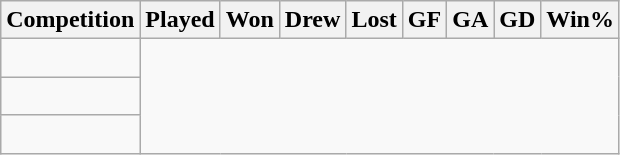<table class="wikitable sortable" style="text-align: center">
<tr>
<th>Competition</th>
<th>Played</th>
<th>Won</th>
<th>Drew</th>
<th>Lost</th>
<th>GF</th>
<th>GA</th>
<th>GD</th>
<th>Win%</th>
</tr>
<tr>
<td align=left><br></td>
</tr>
<tr>
<td align=left><br></td>
</tr>
<tr>
<td align=left><br></td>
</tr>
</table>
